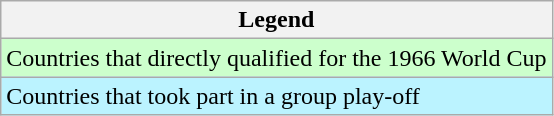<table class="wikitable">
<tr>
<th>Legend</th>
</tr>
<tr bgcolor=#ccffcc>
<td>Countries that directly qualified for the 1966 World Cup</td>
</tr>
<tr bgcolor=#BBF3FF>
<td>Countries that took part in a group play-off</td>
</tr>
</table>
